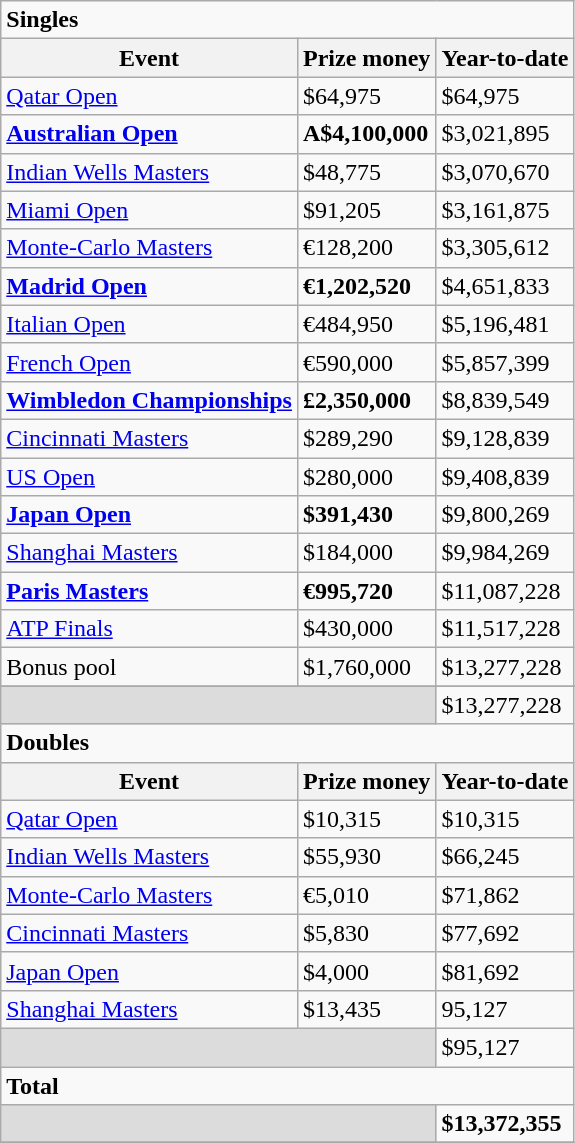<table class="wikitable sortable">
<tr>
<td colspan=3><strong>Singles</strong></td>
</tr>
<tr>
<th>Event</th>
<th>Prize money</th>
<th>Year-to-date</th>
</tr>
<tr>
<td><a href='#'>Qatar Open</a></td>
<td>$64,975</td>
<td>$64,975</td>
</tr>
<tr>
<td><strong><a href='#'>Australian Open</a></strong></td>
<td><strong>A$4,100,000</strong></td>
<td>$3,021,895</td>
</tr>
<tr>
<td><a href='#'>Indian Wells Masters</a></td>
<td>$48,775</td>
<td>$3,070,670</td>
</tr>
<tr>
<td><a href='#'>Miami Open</a></td>
<td>$91,205</td>
<td>$3,161,875</td>
</tr>
<tr>
<td><a href='#'>Monte-Carlo Masters</a></td>
<td>€128,200</td>
<td>$3,305,612</td>
</tr>
<tr>
<td><strong><a href='#'>Madrid Open</a></strong></td>
<td><strong>€1,202,520</strong></td>
<td>$4,651,833</td>
</tr>
<tr>
<td><a href='#'>Italian Open</a></td>
<td>€484,950</td>
<td>$5,196,481</td>
</tr>
<tr>
<td><a href='#'>French Open</a></td>
<td>€590,000</td>
<td>$5,857,399</td>
</tr>
<tr>
<td><strong><a href='#'>Wimbledon Championships</a></strong></td>
<td><strong>£2,350,000</strong></td>
<td>$8,839,549</td>
</tr>
<tr>
<td><a href='#'>Cincinnati Masters</a></td>
<td>$289,290</td>
<td>$9,128,839</td>
</tr>
<tr>
<td><a href='#'>US Open</a></td>
<td>$280,000</td>
<td>$9,408,839</td>
</tr>
<tr>
<td><strong><a href='#'>Japan Open</a></strong></td>
<td><strong>$391,430</strong></td>
<td>$9,800,269</td>
</tr>
<tr>
<td><a href='#'>Shanghai Masters</a></td>
<td>$184,000</td>
<td>$9,984,269</td>
</tr>
<tr>
<td><strong><a href='#'>Paris Masters</a></strong></td>
<td><strong>€995,720 </strong></td>
<td>$11,087,228</td>
</tr>
<tr>
<td><a href='#'>ATP Finals</a></td>
<td>$430,000</td>
<td>$11,517,228</td>
</tr>
<tr>
<td>Bonus pool</td>
<td>$1,760,000</td>
<td>$13,277,228</td>
</tr>
<tr>
</tr>
<tr class="sortbottom">
<td colspan=2 bgcolor=#DCDCDC></td>
<td>$13,277,228</td>
</tr>
<tr>
<td colspan=3><strong>Doubles</strong></td>
</tr>
<tr>
<th>Event</th>
<th>Prize money</th>
<th>Year-to-date</th>
</tr>
<tr>
<td><a href='#'>Qatar Open</a></td>
<td>$10,315</td>
<td>$10,315</td>
</tr>
<tr>
<td><a href='#'>Indian Wells Masters</a></td>
<td>$55,930</td>
<td>$66,245</td>
</tr>
<tr>
<td><a href='#'>Monte-Carlo Masters</a></td>
<td>€5,010</td>
<td>$71,862</td>
</tr>
<tr>
<td><a href='#'>Cincinnati Masters</a></td>
<td>$5,830</td>
<td>$77,692</td>
</tr>
<tr>
<td><a href='#'>Japan Open</a></td>
<td>$4,000</td>
<td>$81,692</td>
</tr>
<tr>
<td><a href='#'>Shanghai Masters</a></td>
<td>$13,435</td>
<td>95,127</td>
</tr>
<tr class="sortbottom">
<td colspan=2 bgcolor=#DCDCDC></td>
<td>$95,127</td>
</tr>
<tr>
<td colspan=3><strong>Total</strong></td>
</tr>
<tr class="sortbottom">
<td colspan=2 bgcolor=#DCDCDC></td>
<td><strong>$13,372,355</strong></td>
</tr>
<tr>
</tr>
</table>
